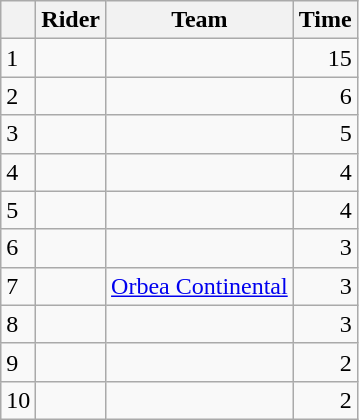<table class="wikitable">
<tr>
<th></th>
<th>Rider</th>
<th>Team</th>
<th>Time</th>
</tr>
<tr>
<td>1</td>
<td> </td>
<td></td>
<td align=right>15</td>
</tr>
<tr>
<td>2</td>
<td></td>
<td></td>
<td align=right>6</td>
</tr>
<tr>
<td>3</td>
<td></td>
<td></td>
<td align=right>5</td>
</tr>
<tr>
<td>4</td>
<td></td>
<td></td>
<td align=right>4</td>
</tr>
<tr>
<td>5</td>
<td></td>
<td></td>
<td align=right>4</td>
</tr>
<tr>
<td>6</td>
<td></td>
<td></td>
<td align=right>3</td>
</tr>
<tr>
<td>7</td>
<td></td>
<td><a href='#'>Orbea Continental</a></td>
<td align=right>3</td>
</tr>
<tr>
<td>8</td>
<td></td>
<td></td>
<td align=right>3</td>
</tr>
<tr>
<td>9</td>
<td></td>
<td></td>
<td align=right>2</td>
</tr>
<tr>
<td>10</td>
<td></td>
<td></td>
<td align=right>2</td>
</tr>
</table>
